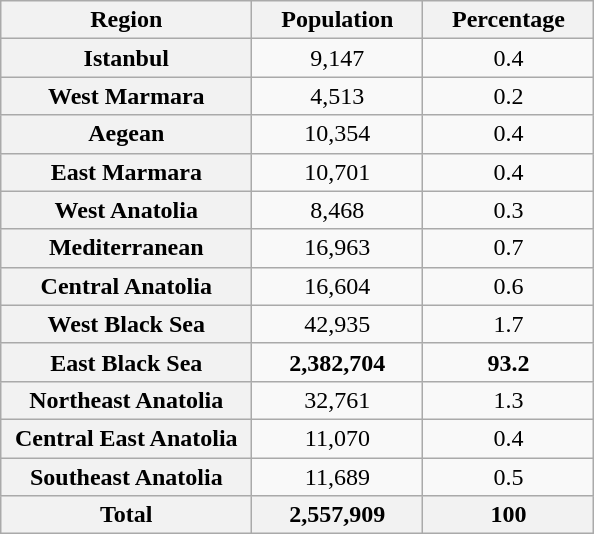<table class="wikitable">
<tr>
<th style="width:120pt;">Region</th>
<th style="width:80pt;">Population</th>
<th style="width:80pt;">Percentage</th>
</tr>
<tr>
<th style="width:120pt;">Istanbul</th>
<td style="text-align:center;">9,147</td>
<td style="text-align:center;">0.4</td>
</tr>
<tr>
<th style="width:120pt;">West Marmara</th>
<td style="text-align:center;">4,513</td>
<td style="text-align:center;">0.2</td>
</tr>
<tr>
<th style="width:120pt;">Aegean</th>
<td style="text-align:center;">10,354</td>
<td style="text-align:center;">0.4</td>
</tr>
<tr>
<th style="width:120pt;">East Marmara</th>
<td style="text-align:center;">10,701</td>
<td style="text-align:center;">0.4</td>
</tr>
<tr>
<th style="width:120pt;">West Anatolia</th>
<td style="text-align:center;">8,468</td>
<td style="text-align:center;">0.3</td>
</tr>
<tr>
<th style="width:120pt;">Mediterranean</th>
<td style="text-align:center;">16,963</td>
<td style="text-align:center;">0.7</td>
</tr>
<tr>
<th style="width:120pt;">Central Anatolia</th>
<td style="text-align:center;">16,604</td>
<td style="text-align:center;">0.6</td>
</tr>
<tr>
<th style="width:120pt;">West Black Sea</th>
<td style="text-align:center;">42,935</td>
<td style="text-align:center;">1.7</td>
</tr>
<tr>
<th style="width:120pt;">East Black Sea</th>
<td style="text-align:center;"><strong>2,382,704</strong></td>
<td style="text-align:center;"><strong>93.2</strong></td>
</tr>
<tr>
<th style="width:120pt;">Northeast Anatolia</th>
<td style="text-align:center;">32,761</td>
<td style="text-align:center;">1.3</td>
</tr>
<tr>
<th style="width:120pt;">Central East Anatolia</th>
<td style="text-align:center;">11,070</td>
<td style="text-align:center;">0.4</td>
</tr>
<tr>
<th style="width:120pt;">Southeast Anatolia</th>
<td style="text-align:center;">11,689</td>
<td style="text-align:center;">0.5</td>
</tr>
<tr>
<th style="width:120pt;">Total</th>
<th style="width:80pt;">2,557,909</th>
<th style="text-align:center;">100</th>
</tr>
</table>
